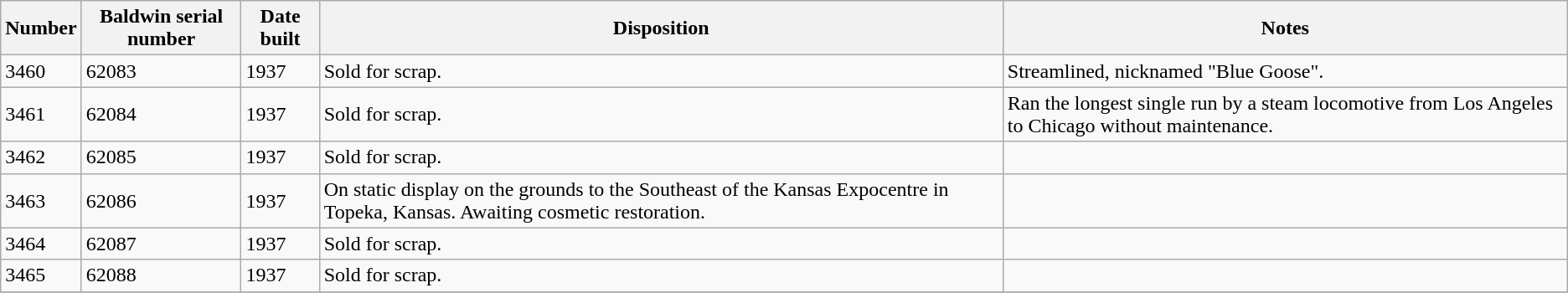<table class="wikitable">
<tr>
<th>Number</th>
<th>Baldwin serial number</th>
<th>Date built</th>
<th>Disposition</th>
<th>Notes</th>
</tr>
<tr>
<td>3460</td>
<td>62083</td>
<td>1937</td>
<td>Sold for scrap.</td>
<td>Streamlined, nicknamed "Blue Goose".</td>
</tr>
<tr>
<td>3461</td>
<td>62084</td>
<td>1937</td>
<td>Sold for scrap.</td>
<td>Ran the longest single run by a steam locomotive from Los Angeles to Chicago without maintenance.</td>
</tr>
<tr>
<td>3462</td>
<td>62085</td>
<td>1937</td>
<td>Sold for scrap.</td>
<td></td>
</tr>
<tr>
<td>3463</td>
<td>62086</td>
<td>1937</td>
<td>On static display on the grounds to the Southeast of the Kansas Expocentre in Topeka, Kansas. Awaiting cosmetic restoration.</td>
<td></td>
</tr>
<tr>
<td>3464</td>
<td>62087</td>
<td>1937</td>
<td>Sold for scrap.</td>
<td></td>
</tr>
<tr>
<td>3465</td>
<td>62088</td>
<td>1937</td>
<td>Sold for scrap.</td>
<td></td>
</tr>
<tr>
</tr>
</table>
